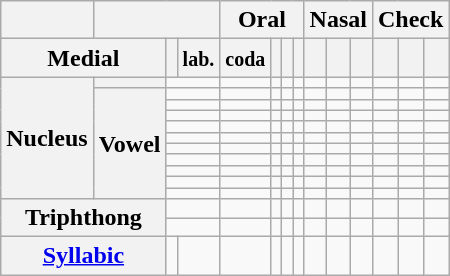<table class="wikitable" style=text-align:center>
<tr>
<th></th>
<th colspan="3"></th>
<th colspan="4">Oral</th>
<th colspan="3">Nasal</th>
<th colspan="3">Check</th>
</tr>
<tr>
<th colspan="2">Medial</th>
<th></th>
<th><small>lab.</small></th>
<th><small>coda</small></th>
<th></th>
<th></th>
<th></th>
<th></th>
<th></th>
<th></th>
<th></th>
<th></th>
<th></th>
</tr>
<tr>
<th rowspan="11">Nucleus</th>
<th></th>
<td colspan="2"></td>
<td></td>
<td></td>
<td></td>
<td></td>
<td></td>
<td></td>
<td></td>
<td></td>
<td></td>
<td></td>
</tr>
<tr>
<th rowspan="10">Vowel</th>
<td colspan="2"></td>
<td></td>
<td></td>
<td></td>
<td></td>
<td></td>
<td></td>
<td></td>
<td></td>
<td></td>
<td></td>
</tr>
<tr>
<td colspan="2"></td>
<td></td>
<td></td>
<td></td>
<td></td>
<td></td>
<td></td>
<td></td>
<td></td>
<td></td>
<td></td>
</tr>
<tr>
<td colspan="2"></td>
<td></td>
<td></td>
<td></td>
<td></td>
<td></td>
<td></td>
<td></td>
<td></td>
<td></td>
<td></td>
</tr>
<tr>
<td colspan="2"></td>
<td></td>
<td></td>
<td></td>
<td></td>
<td></td>
<td></td>
<td></td>
<td></td>
<td></td>
<td></td>
</tr>
<tr>
<td colspan="2"></td>
<td></td>
<td></td>
<td></td>
<td></td>
<td></td>
<td></td>
<td></td>
<td></td>
<td></td>
<td></td>
</tr>
<tr>
<td colspan="2"></td>
<td></td>
<td></td>
<td></td>
<td></td>
<td></td>
<td></td>
<td></td>
<td></td>
<td></td>
<td></td>
</tr>
<tr>
<td colspan="2"></td>
<td></td>
<td></td>
<td></td>
<td></td>
<td></td>
<td></td>
<td></td>
<td></td>
<td></td>
<td></td>
</tr>
<tr>
<td colspan="2"></td>
<td></td>
<td></td>
<td></td>
<td></td>
<td></td>
<td></td>
<td></td>
<td></td>
<td></td>
<td></td>
</tr>
<tr>
<td colspan="2"></td>
<td></td>
<td></td>
<td></td>
<td></td>
<td></td>
<td></td>
<td></td>
<td></td>
<td></td>
<td></td>
</tr>
<tr>
<td colspan="2"></td>
<td></td>
<td></td>
<td></td>
<td></td>
<td></td>
<td></td>
<td></td>
<td></td>
<td></td>
<td></td>
</tr>
<tr>
<th colspan="2" rowspan="2">Triphthong</th>
<td colspan="2"></td>
<td></td>
<td></td>
<td></td>
<td></td>
<td></td>
<td></td>
<td></td>
<td></td>
<td></td>
<td></td>
</tr>
<tr>
<td colspan="2"></td>
<td></td>
<td></td>
<td></td>
<td></td>
<td></td>
<td></td>
<td></td>
<td></td>
<td></td>
<td></td>
</tr>
<tr>
<th colspan="2"><a href='#'>Syllabic</a></th>
<td></td>
<td></td>
<td></td>
<td></td>
<td></td>
<td></td>
<td></td>
<td></td>
<td></td>
<td></td>
<td></td>
<td></td>
</tr>
</table>
